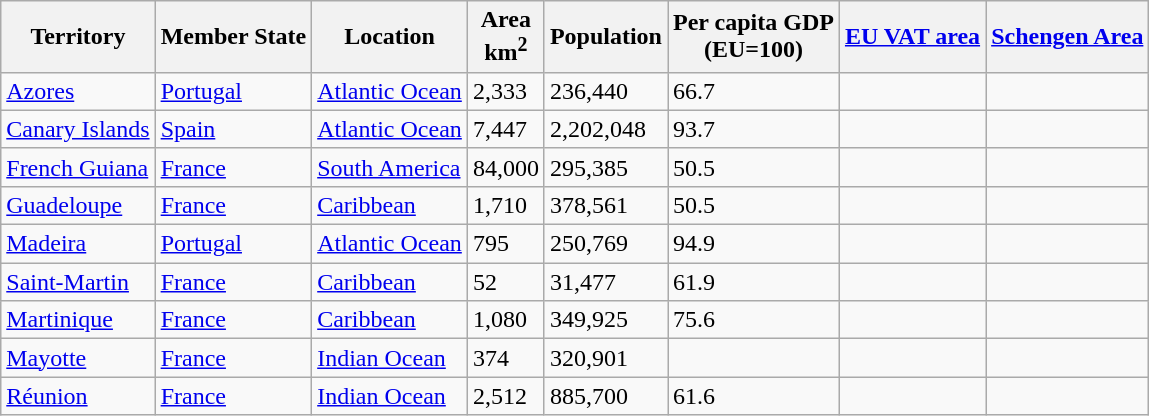<table class="wikitable sortable">
<tr>
<th>Territory</th>
<th>Member State</th>
<th>Location</th>
<th>Area<br>km<sup>2</sup></th>
<th>Population</th>
<th>Per capita GDP<br>(EU=100)</th>
<th><a href='#'>EU VAT area</a></th>
<th><a href='#'>Schengen Area</a></th>
</tr>
<tr>
<td><a href='#'>Azores</a></td>
<td><a href='#'>Portugal</a></td>
<td><a href='#'>Atlantic Ocean</a></td>
<td>2,333</td>
<td>236,440</td>
<td>66.7</td>
<td></td>
<td></td>
</tr>
<tr>
<td><a href='#'>Canary Islands</a></td>
<td><a href='#'>Spain</a></td>
<td><a href='#'>Atlantic Ocean</a></td>
<td>7,447</td>
<td>2,202,048</td>
<td>93.7</td>
<td></td>
<td></td>
</tr>
<tr>
<td><a href='#'>French Guiana</a></td>
<td><a href='#'>France</a></td>
<td><a href='#'>South America</a></td>
<td>84,000</td>
<td>295,385</td>
<td>50.5</td>
<td></td>
<td></td>
</tr>
<tr>
<td><a href='#'>Guadeloupe</a></td>
<td><a href='#'>France</a></td>
<td><a href='#'>Caribbean</a></td>
<td>1,710</td>
<td>378,561</td>
<td>50.5</td>
<td></td>
<td></td>
</tr>
<tr>
<td><a href='#'>Madeira</a></td>
<td><a href='#'>Portugal</a></td>
<td><a href='#'>Atlantic Ocean</a></td>
<td>795</td>
<td>250,769</td>
<td>94.9</td>
<td></td>
<td></td>
</tr>
<tr>
<td><a href='#'>Saint-Martin</a></td>
<td><a href='#'>France</a></td>
<td><a href='#'>Caribbean</a></td>
<td>52</td>
<td>31,477</td>
<td>61.9</td>
<td></td>
<td></td>
</tr>
<tr>
<td><a href='#'>Martinique</a></td>
<td><a href='#'>France</a></td>
<td><a href='#'>Caribbean</a></td>
<td>1,080</td>
<td>349,925</td>
<td>75.6</td>
<td></td>
<td></td>
</tr>
<tr>
<td><a href='#'>Mayotte</a></td>
<td><a href='#'>France</a></td>
<td><a href='#'>Indian Ocean</a></td>
<td>374</td>
<td>320,901</td>
<td></td>
<td></td>
<td></td>
</tr>
<tr>
<td><a href='#'>Réunion</a></td>
<td><a href='#'>France</a></td>
<td><a href='#'>Indian Ocean</a></td>
<td>2,512</td>
<td>885,700</td>
<td>61.6</td>
<td></td>
<td></td>
</tr>
</table>
